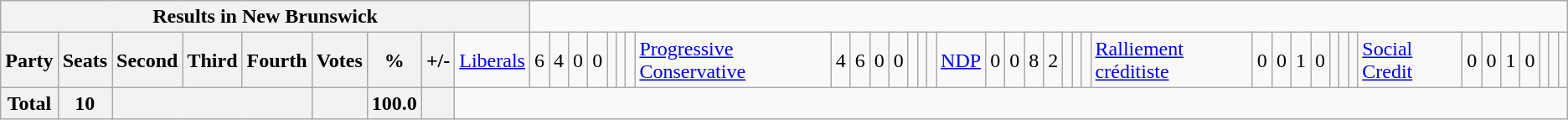<table class="wikitable">
<tr>
<th colspan=10>Results in New Brunswick</th>
</tr>
<tr>
<th colspan=2>Party</th>
<th>Seats</th>
<th>Second</th>
<th>Third</th>
<th>Fourth</th>
<th>Votes</th>
<th>%</th>
<th>+/-<br></th>
<td><a href='#'>Liberals</a></td>
<td align="right">6</td>
<td align="right">4</td>
<td align="right">0</td>
<td align="right">0</td>
<td align="right"></td>
<td align="right"></td>
<td align="right"><br></td>
<td><a href='#'>Progressive Conservative</a></td>
<td align="right">4</td>
<td align="right">6</td>
<td align="right">0</td>
<td align="right">0</td>
<td align="right"></td>
<td align="right"></td>
<td align="right"><br></td>
<td><a href='#'>NDP</a></td>
<td align="right">0</td>
<td align="right">0</td>
<td align="right">8</td>
<td align="right">2</td>
<td align="right"></td>
<td align="right"></td>
<td align="right"><br></td>
<td><a href='#'>Ralliement créditiste</a></td>
<td align="right">0</td>
<td align="right">0</td>
<td align="right">1</td>
<td align="right">0</td>
<td align="right"></td>
<td align="right"></td>
<td align="right"><br></td>
<td><a href='#'>Social Credit</a></td>
<td align="right">0</td>
<td align="right">0</td>
<td align="right">1</td>
<td align="right">0</td>
<td align="right"></td>
<td align="right"></td>
<td align="right"></td>
</tr>
<tr>
<th colspan="2">Total</th>
<th>10</th>
<th colspan="3"></th>
<th></th>
<th>100.0</th>
<th></th>
</tr>
</table>
